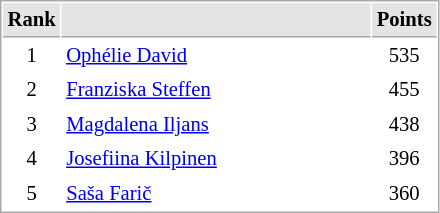<table cellspacing="1" cellpadding="3" style="border:1px solid #AAAAAA;font-size:86%">
<tr bgcolor="#E4E4E4">
<th style="border-bottom:1px solid #AAAAAA" width=10>Rank</th>
<th style="border-bottom:1px solid #AAAAAA" width=200></th>
<th style="border-bottom:1px solid #AAAAAA" width=20>Points</th>
</tr>
<tr>
<td align="center">1</td>
<td> <a href='#'>Ophélie David</a></td>
<td align=center>535</td>
</tr>
<tr>
<td align="center">2</td>
<td> <a href='#'>Franziska Steffen</a></td>
<td align=center>455</td>
</tr>
<tr>
<td align="center">3</td>
<td> <a href='#'>Magdalena Iljans</a></td>
<td align=center>438</td>
</tr>
<tr>
<td align="center">4</td>
<td> <a href='#'>Josefiina Kilpinen</a></td>
<td align=center>396</td>
</tr>
<tr>
<td align="center">5</td>
<td> <a href='#'>Saša Farič</a></td>
<td align=center>360</td>
</tr>
</table>
